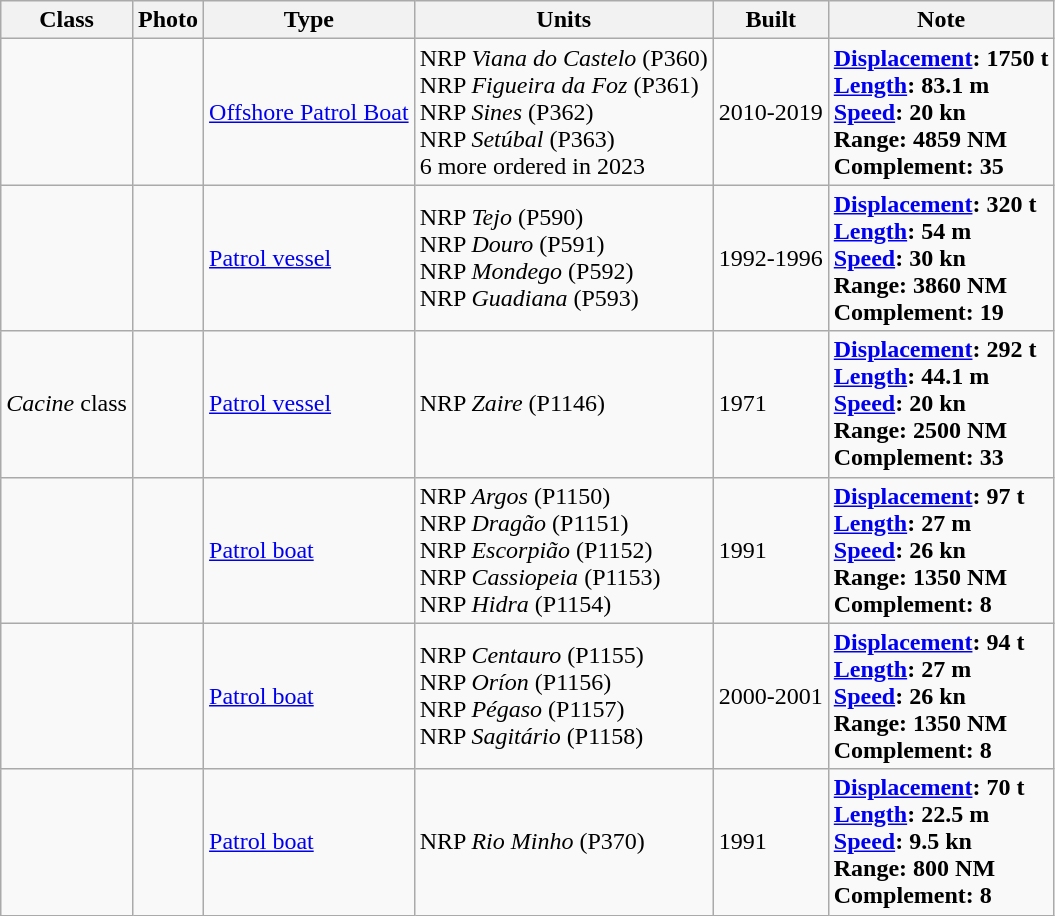<table class="wikitable">
<tr>
<th>Class</th>
<th>Photo</th>
<th>Type</th>
<th>Units</th>
<th>Built</th>
<th>Note</th>
</tr>
<tr>
<td></td>
<td></td>
<td><a href='#'>Offshore Patrol Boat</a></td>
<td>NRP <em>Viana do Castelo</em> (P360)<br>NRP <em>Figueira da Foz</em> (P361)<br>NRP <em>Sines</em> (P362)<br>NRP <em>Setúbal</em> (P363)<br>6 more ordered in 2023</td>
<td>2010-2019</td>
<td><strong><a href='#'>Displacement</a>: 1750 t</strong><br><strong><a href='#'>Length</a>: 83.1 m</strong><br><strong><a href='#'>Speed</a>: 20 kn</strong><br><strong>Range: 4859 NM</strong><br><strong>Complement: 35</strong></td>
</tr>
<tr>
<td></td>
<td></td>
<td><a href='#'>Patrol vessel</a></td>
<td>NRP <em>Tejo</em> (P590)<br>NRP <em>Douro</em> (P591)<br>NRP <em>Mondego</em> (P592)<br>NRP <em>Guadiana</em> (P593)</td>
<td>1992-1996</td>
<td><strong><a href='#'>Displacement</a>: 320 t</strong><br><strong><a href='#'>Length</a>: 54 m</strong><br><strong><a href='#'>Speed</a>: 30 kn</strong><br><strong>Range: 3860 NM</strong><br><strong>Complement: 19</strong></td>
</tr>
<tr>
<td><em>Cacine</em> class</td>
<td></td>
<td><a href='#'>Patrol vessel</a></td>
<td>NRP <em>Zaire</em> (P1146)</td>
<td>1971</td>
<td><strong><a href='#'>Displacement</a>: 292 t</strong><br><strong><a href='#'>Length</a>: 44.1 m</strong><br><strong><a href='#'>Speed</a>: 20 kn</strong><br><strong>Range: 2500 NM</strong><br><strong>Complement: 33</strong></td>
</tr>
<tr>
<td></td>
<td></td>
<td><a href='#'>Patrol boat</a></td>
<td>NRP <em>Argos</em> (P1150)<br>NRP <em>Dragão</em> (P1151)<br>NRP <em>Escorpião</em> (P1152)<br>NRP <em>Cassiopeia</em> (P1153)<br>NRP <em>Hidra</em> (P1154)</td>
<td>1991</td>
<td><strong><a href='#'>Displacement</a>: 97 t</strong><br><strong><a href='#'>Length</a>: 27 m</strong><br><strong><a href='#'>Speed</a>: 26 kn</strong><br><strong>Range: 1350 NM</strong><br><strong>Complement: 8</strong></td>
</tr>
<tr>
<td></td>
<td></td>
<td><a href='#'>Patrol boat</a></td>
<td>NRP <em>Centauro</em> (P1155)<br>NRP <em>Oríon</em> (P1156)<br>NRP <em>Pégaso</em> (P1157)<br>NRP <em>Sagitário</em> (P1158)</td>
<td>2000-2001</td>
<td><strong><a href='#'>Displacement</a>: 94 t</strong><br><strong><a href='#'>Length</a>: 27 m</strong><br><strong><a href='#'>Speed</a>: 26 kn</strong><br><strong>Range: 1350 NM</strong><br><strong>Complement: 8</strong></td>
</tr>
<tr>
<td></td>
<td></td>
<td><a href='#'>Patrol boat</a></td>
<td>NRP <em>Rio Minho</em> (P370)</td>
<td>1991</td>
<td><strong><a href='#'>Displacement</a>: 70 t</strong><br><strong><a href='#'>Length</a>: 22.5 m</strong><br><strong><a href='#'>Speed</a>: 9.5 kn</strong><br><strong>Range: 800 NM</strong><br><strong>Complement: 8</strong></td>
</tr>
</table>
